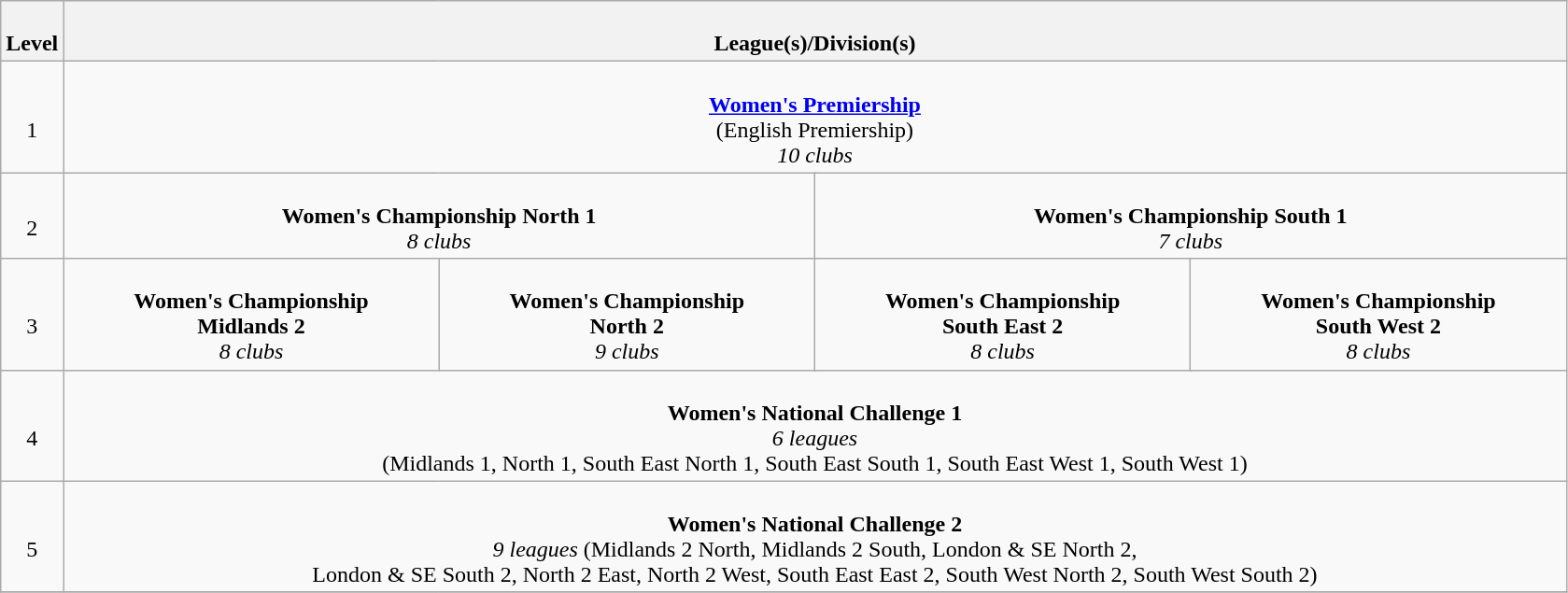<table class="wikitable" style="text-align: center;">
<tr>
<th colspan="1" width="4%"><br>Level</th>
<th colspan="8" width="96%"><br>League(s)/Division(s)</th>
</tr>
<tr>
<td colspan="1" width="4%"><br>1</td>
<td colspan="8" width="96%"><br><strong><a href='#'>Women's Premiership</a></strong><br>
(English Premiership)<br>
<em>10 clubs</em></td>
</tr>
<tr>
<td colspan="1" width="4%"><br>2</td>
<td colspan="4" width="48%"><br><strong>Women's Championship North 1</strong><br>
<em>8 clubs</em></td>
<td colspan="4" width=48%"><br><strong>Women's Championship South 1</strong><br>
<em>7 clubs</em></td>
</tr>
<tr>
<td colspan="1" width="4%"><br>3</td>
<td colspan="2" width="24%"><br><strong>Women's Championship <br>Midlands 2</strong><br>
<em>8 clubs</em></td>
<td colspan="2" width="24%"><br><strong>Women's Championship <br>North 2</strong><br>
<em>9 clubs</em></td>
<td colspan="2" width="24%"><br><strong>Women's Championship <br>South East 2</strong><br>
<em>8 clubs</em></td>
<td colspan="2" width="24%"><br><strong>Women's Championship <br>South West 2</strong><br>
<em>8 clubs</em></td>
</tr>
<tr>
<td colspan="1" width="4%"><br>4</td>
<td colspan="8" width="96%"><br><strong>Women's National Challenge 1</strong><br>
<em>6 leagues</em> <br> (Midlands 1, North 1, South East North 1, South East South 1, South East West 1, South West 1)</td>
</tr>
<tr>
<td colspan="1" width="4%"><br>5</td>
<td colspan="8" width="96%"><br><strong>Women's National Challenge 2</strong><br>
<em>9 leagues</em>  (Midlands 2 North, Midlands 2 South, London & SE North 2, <br> London & SE South 2, North 2 East, North 2 West, South East East 2, South West North 2, South West South 2)</td>
</tr>
<tr>
</tr>
</table>
